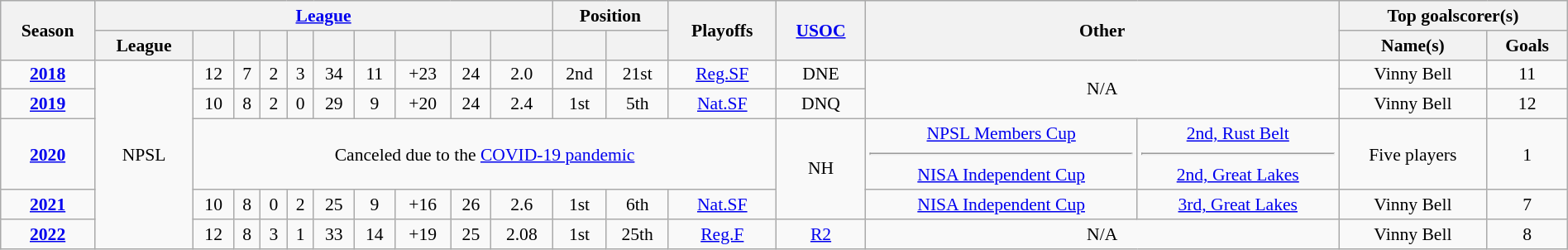<table class="wikitable" width=100% style="font-size:90%; text-align:center;">
<tr style="background:#f0f6ff;">
<th rowspan=2>Season</th>
<th colspan=10><a href='#'>League</a></th>
<th colspan=2>Position</th>
<th rowspan=2>Playoffs</th>
<th rowspan=2><a href='#'>USOC</a></th>
<th rowspan=2 colspan=2>Other</th>
<th colspan=2>Top goalscorer(s)</th>
</tr>
<tr>
<th>League</th>
<th></th>
<th></th>
<th></th>
<th></th>
<th></th>
<th></th>
<th></th>
<th></th>
<th></th>
<th></th>
<th></th>
<th>Name(s)</th>
<th>Goals</th>
</tr>
<tr>
<td><strong><a href='#'>2018</a></strong></td>
<td rowspan=5>NPSL</td>
<td>12</td>
<td>7</td>
<td>2</td>
<td>3</td>
<td>34</td>
<td>11</td>
<td>+23</td>
<td>24</td>
<td>2.0</td>
<td>2nd</td>
<td>21st</td>
<td><a href='#'>Reg.SF</a></td>
<td>DNE</td>
<td rowspan=2 colspan=2>N/A</td>
<td>Vinny Bell</td>
<td>11</td>
</tr>
<tr>
<td><strong><a href='#'>2019</a></strong></td>
<td>10</td>
<td>8</td>
<td>2</td>
<td>0</td>
<td>29</td>
<td>9</td>
<td>+20</td>
<td>24</td>
<td>2.4</td>
<td>1st</td>
<td>5th</td>
<td><a href='#'>Nat.SF</a></td>
<td>DNQ</td>
<td>Vinny Bell</td>
<td>12</td>
</tr>
<tr>
<td><strong><a href='#'>2020</a></strong></td>
<td colspan=12>Canceled due to the <a href='#'>COVID-19 pandemic</a></td>
<td rowspan=2>NH</td>
<td><a href='#'>NPSL Members Cup</a><hr><div><a href='#'>NISA Independent Cup</a></div></td>
<td><a href='#'>2nd, Rust Belt</a><hr> <div><a href='#'>2nd, Great Lakes</a></div></td>
<td>Five players</td>
<td>1</td>
</tr>
<tr>
<td><strong><a href='#'>2021</a></strong></td>
<td>10</td>
<td>8</td>
<td>0</td>
<td>2</td>
<td>25</td>
<td>9</td>
<td>+16</td>
<td>26</td>
<td>2.6</td>
<td>1st</td>
<td>6th</td>
<td><a href='#'>Nat.SF</a></td>
<td><a href='#'>NISA Independent Cup</a></td>
<td><a href='#'>3rd, Great Lakes</a></td>
<td>Vinny Bell</td>
<td>7</td>
</tr>
<tr>
<td><strong><a href='#'>2022</a></strong></td>
<td>12</td>
<td>8</td>
<td>3</td>
<td>1</td>
<td>33</td>
<td>14</td>
<td>+19</td>
<td>25</td>
<td>2.08</td>
<td>1st</td>
<td>25th</td>
<td><a href='#'>Reg.F</a></td>
<td><a href='#'>R2</a></td>
<td rowspan=2 colspan=2>N/A</td>
<td>Vinny Bell</td>
<td>8</td>
</tr>
</table>
